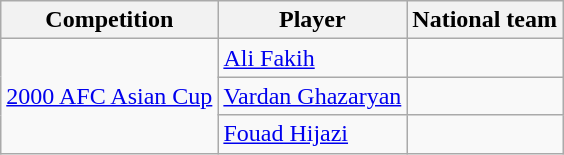<table class="wikitable">
<tr>
<th>Competition</th>
<th>Player</th>
<th>National team</th>
</tr>
<tr>
<td rowspan="3"><a href='#'>2000 AFC Asian Cup</a></td>
<td><a href='#'>Ali Fakih</a></td>
<td></td>
</tr>
<tr>
<td><a href='#'>Vardan Ghazaryan</a></td>
<td></td>
</tr>
<tr>
<td><a href='#'>Fouad Hijazi</a></td>
<td></td>
</tr>
</table>
